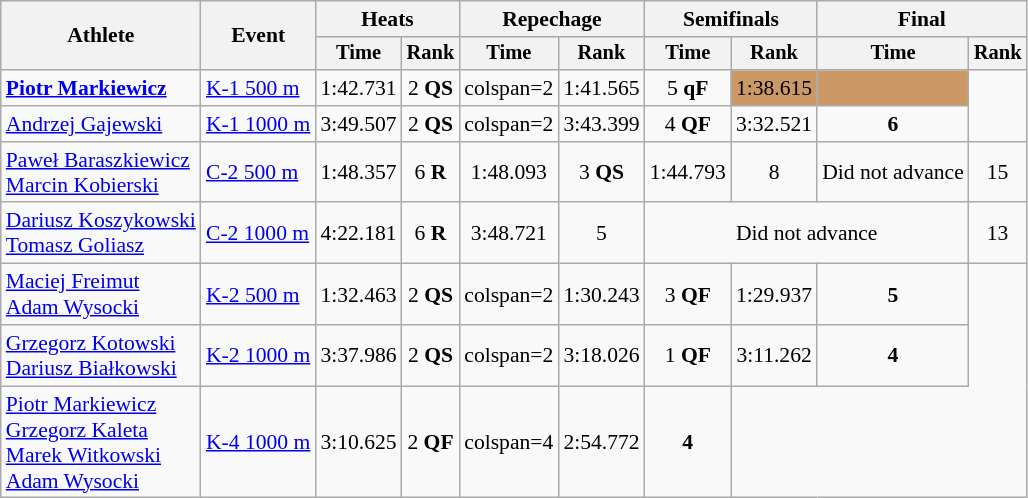<table class=wikitable style="font-size:90%">
<tr>
<th rowspan="2">Athlete</th>
<th rowspan="2">Event</th>
<th colspan="2">Heats</th>
<th colspan="2">Repechage</th>
<th colspan="2">Semifinals</th>
<th colspan="2">Final</th>
</tr>
<tr style="font-size:95%">
<th>Time</th>
<th>Rank</th>
<th>Time</th>
<th>Rank</th>
<th>Time</th>
<th>Rank</th>
<th>Time</th>
<th>Rank</th>
</tr>
<tr align=center>
<td align=left><strong><a href='#'>Piotr Markiewicz</a></strong></td>
<td align=left><a href='#'>K-1 500 m</a></td>
<td>1:42.731</td>
<td>2 <strong>QS</strong></td>
<td>colspan=2 </td>
<td>1:41.565</td>
<td>5 <strong>qF</strong></td>
<td align="center" bgcolor='cc9966'>1:38.615</td>
<td align="center" bgcolor='cc9966'></td>
</tr>
<tr align=center>
<td align=left><a href='#'>Andrzej Gajewski</a></td>
<td align=left><a href='#'>K-1 1000 m</a></td>
<td>3:49.507</td>
<td>2 <strong>QS</strong></td>
<td>colspan=2 </td>
<td>3:43.399</td>
<td>4 <strong>QF</strong></td>
<td>3:32.521</td>
<td><strong>6</strong></td>
</tr>
<tr align=center>
<td align=left><a href='#'>Paweł Baraszkiewicz</a> <br><a href='#'>Marcin Kobierski</a></td>
<td align=left><a href='#'>C-2 500 m</a></td>
<td>1:48.357</td>
<td>6 <strong>R</strong></td>
<td>1:48.093</td>
<td>3 <strong>QS</strong></td>
<td>1:44.793</td>
<td>8</td>
<td colspan=1>Did not advance</td>
<td>15</td>
</tr>
<tr align=center>
<td align=left><a href='#'>Dariusz Koszykowski</a><br><a href='#'>Tomasz Goliasz</a></td>
<td align=left><a href='#'>C-2 1000 m</a></td>
<td>4:22.181</td>
<td>6 <strong>R</strong></td>
<td>3:48.721</td>
<td>5</td>
<td colspan=3>Did not advance</td>
<td>13</td>
</tr>
<tr align=center>
<td align=left><a href='#'>Maciej Freimut</a> <br> <a href='#'>Adam Wysocki</a></td>
<td align=left><a href='#'>K-2 500 m</a></td>
<td>1:32.463</td>
<td>2 <strong>QS</strong></td>
<td>colspan=2 </td>
<td>1:30.243</td>
<td>3 <strong>QF</strong></td>
<td>1:29.937</td>
<td><strong>5</strong></td>
</tr>
<tr align=center>
<td align=left><a href='#'>Grzegorz Kotowski</a> <br> <a href='#'>Dariusz Białkowski</a></td>
<td align=left><a href='#'>K-2 1000 m</a></td>
<td>3:37.986</td>
<td>2 <strong>QS</strong></td>
<td>colspan=2 </td>
<td>3:18.026</td>
<td>1 <strong>QF</strong></td>
<td>3:11.262</td>
<td><strong>4</strong></td>
</tr>
<tr align=center>
<td align=left><a href='#'>Piotr Markiewicz</a> <br><a href='#'>Grzegorz Kaleta</a><br><a href='#'>Marek Witkowski</a><br><a href='#'>Adam Wysocki</a></td>
<td align=left><a href='#'>K-4 1000 m</a></td>
<td>3:10.625</td>
<td>2 <strong>QF</strong></td>
<td>colspan=4 </td>
<td>2:54.772</td>
<td><strong>4</strong></td>
</tr>
</table>
